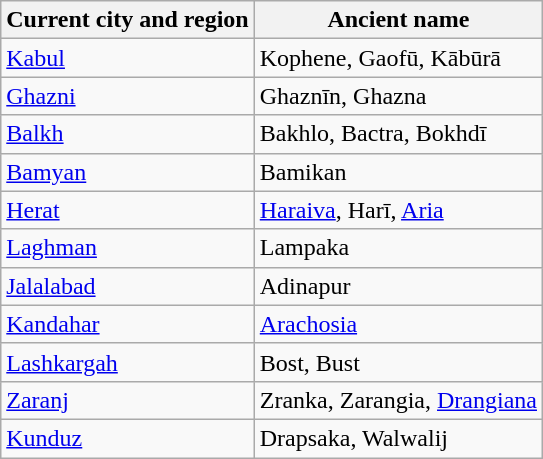<table class="wikitable">
<tr>
<th>Current city and region</th>
<th>Ancient name</th>
</tr>
<tr>
<td><a href='#'>Kabul</a></td>
<td>Kophene, Gaofū, Kābūrā</td>
</tr>
<tr>
<td><a href='#'>Ghazni</a></td>
<td>Ghaznīn, Ghazna</td>
</tr>
<tr>
<td><a href='#'>Balkh</a></td>
<td>Bakhlo, Bactra, Bokhdī</td>
</tr>
<tr>
<td><a href='#'>Bamyan</a></td>
<td>Bamikan</td>
</tr>
<tr>
<td><a href='#'>Herat</a></td>
<td><a href='#'>Haraiva</a>, Harī, <a href='#'>Aria</a></td>
</tr>
<tr>
<td><a href='#'>Laghman</a></td>
<td>Lampaka</td>
</tr>
<tr>
<td><a href='#'>Jalalabad</a></td>
<td>Adinapur</td>
</tr>
<tr>
<td><a href='#'>Kandahar</a></td>
<td><a href='#'>Arachosia</a></td>
</tr>
<tr>
<td><a href='#'>Lashkargah</a></td>
<td>Bost, Bust</td>
</tr>
<tr>
<td><a href='#'>Zaranj</a></td>
<td>Zranka, Zarangia, <a href='#'>Drangiana</a></td>
</tr>
<tr>
<td><a href='#'>Kunduz</a></td>
<td>Drapsaka, Walwalij</td>
</tr>
</table>
